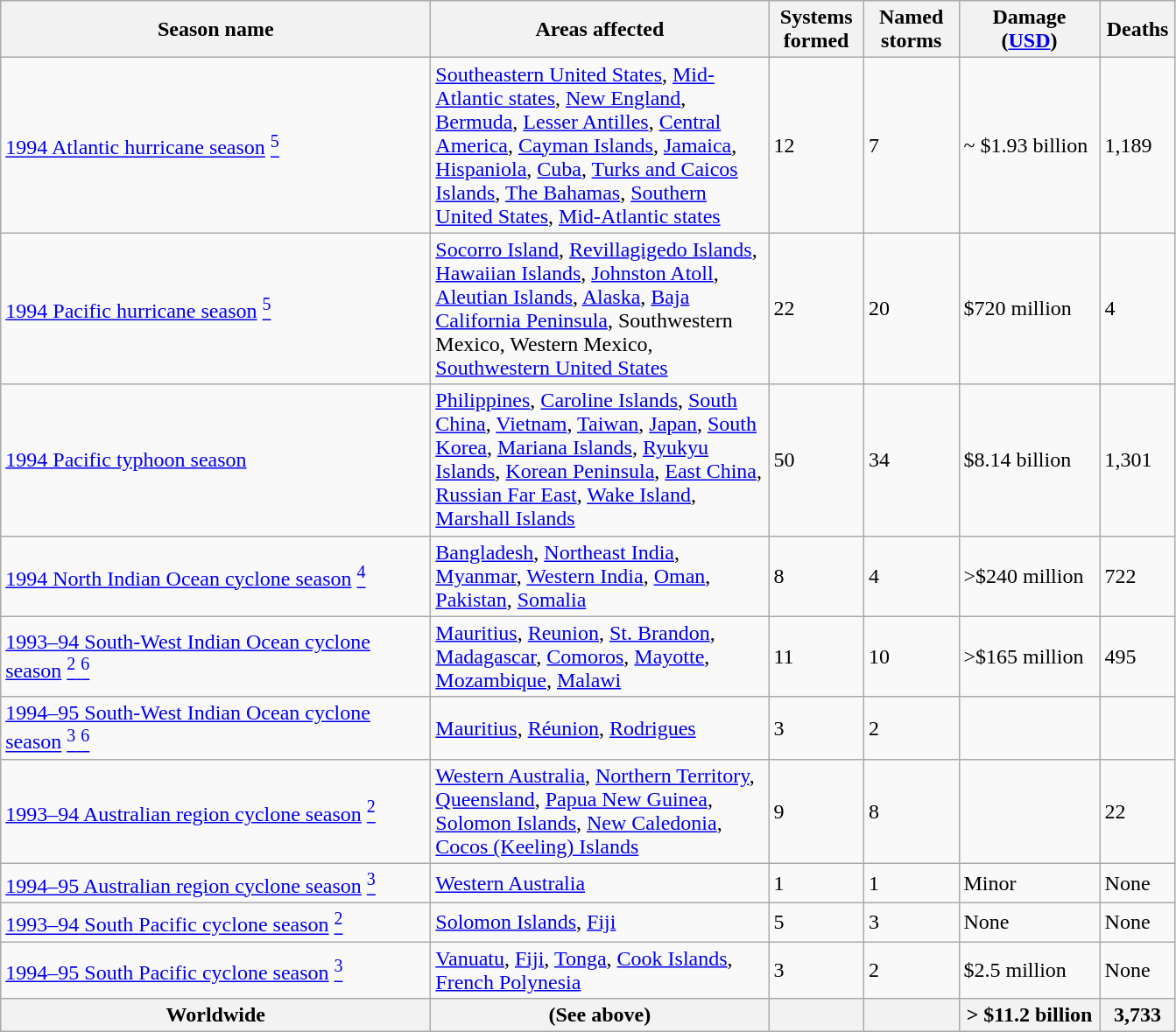<table class="wikitable sortable">
<tr>
<th width="320"><strong>Season name</strong></th>
<th width="250"><strong>Areas affected</strong></th>
<th width="65"><strong>Systems formed</strong></th>
<th width="65"><strong>Named storms</strong></th>
<th width="100"><strong>Damage (<a href='#'>USD</a>)</strong></th>
<th width="50"><strong>Deaths</strong></th>
</tr>
<tr>
<td><a href='#'>1994 Atlantic hurricane season</a> <a href='#'><sup>5</sup></a></td>
<td><a href='#'>Southeastern United States</a>, <a href='#'>Mid-Atlantic states</a>, <a href='#'>New England</a>, <a href='#'>Bermuda</a>, <a href='#'>Lesser Antilles</a>, <a href='#'>Central America</a>, <a href='#'>Cayman Islands</a>, <a href='#'>Jamaica</a>, <a href='#'>Hispaniola</a>, <a href='#'>Cuba</a>, <a href='#'>Turks and Caicos Islands</a>, <a href='#'>The Bahamas</a>, <a href='#'>Southern United States</a>, <a href='#'>Mid-Atlantic states</a></td>
<td>12</td>
<td>7</td>
<td>~ $1.93 billion</td>
<td>1,189</td>
</tr>
<tr>
<td><a href='#'>1994 Pacific hurricane season</a> <a href='#'><sup>5</sup></a></td>
<td><a href='#'>Socorro Island</a>, <a href='#'>Revillagigedo Islands</a>, <a href='#'>Hawaiian Islands</a>, <a href='#'>Johnston Atoll</a>, <a href='#'>Aleutian Islands</a>, <a href='#'>Alaska</a>, <a href='#'>Baja California Peninsula</a>, Southwestern Mexico, Western Mexico, <a href='#'>Southwestern United States</a></td>
<td>22</td>
<td>20</td>
<td>$720 million</td>
<td>4</td>
</tr>
<tr>
<td><a href='#'>1994 Pacific typhoon season</a></td>
<td><a href='#'>Philippines</a>, <a href='#'>Caroline Islands</a>, <a href='#'>South China</a>, <a href='#'>Vietnam</a>, <a href='#'>Taiwan</a>, <a href='#'>Japan</a>, <a href='#'>South Korea</a>, <a href='#'>Mariana Islands</a>, <a href='#'>Ryukyu Islands</a>, <a href='#'>Korean Peninsula</a>, <a href='#'>East China</a>, <a href='#'>Russian Far East</a>, <a href='#'>Wake Island</a>, <a href='#'>Marshall Islands</a></td>
<td>50</td>
<td>34</td>
<td>$8.14 billion</td>
<td>1,301</td>
</tr>
<tr>
<td><a href='#'>1994 North Indian Ocean cyclone season</a> <a href='#'><sup>4</sup></a></td>
<td><a href='#'>Bangladesh</a>, <a href='#'>Northeast India</a>, <a href='#'>Myanmar</a>, <a href='#'>Western India</a>, <a href='#'>Oman</a>, <a href='#'>Pakistan</a>, <a href='#'>Somalia</a></td>
<td>8</td>
<td>4</td>
<td>>$240 million</td>
<td>722</td>
</tr>
<tr>
<td><a href='#'>1993–94 South-West Indian Ocean cyclone season</a> <a href='#'><sup>2</sup> <sup>6</sup></a></td>
<td><a href='#'>Mauritius</a>, <a href='#'>Reunion</a>, <a href='#'>St. Brandon</a>, <a href='#'>Madagascar</a>, <a href='#'>Comoros</a>, <a href='#'>Mayotte</a>, <a href='#'>Mozambique</a>, <a href='#'>Malawi</a></td>
<td>11</td>
<td>10</td>
<td>>$165 million</td>
<td>495</td>
</tr>
<tr>
<td><a href='#'>1994–95 South-West Indian Ocean cyclone season</a> <a href='#'><sup>3</sup> <sup>6</sup></a></td>
<td><a href='#'>Mauritius</a>, <a href='#'>Réunion</a>, <a href='#'>Rodrigues</a></td>
<td>3</td>
<td>2</td>
<td></td>
<td></td>
</tr>
<tr>
<td><a href='#'>1993–94 Australian region cyclone season</a> <a href='#'><sup>2</sup></a></td>
<td><a href='#'>Western Australia</a>, <a href='#'>Northern Territory</a>, <a href='#'>Queensland</a>, <a href='#'>Papua New Guinea</a>, <a href='#'>Solomon Islands</a>, <a href='#'>New Caledonia</a>, <a href='#'>Cocos (Keeling) Islands</a></td>
<td>9</td>
<td>8</td>
<td></td>
<td>22</td>
</tr>
<tr>
<td><a href='#'>1994–95 Australian region cyclone season</a> <a href='#'><sup>3</sup></a></td>
<td><a href='#'>Western Australia</a></td>
<td>1</td>
<td>1</td>
<td>Minor</td>
<td>None</td>
</tr>
<tr>
<td><a href='#'>1993–94 South Pacific cyclone season</a> <a href='#'><sup>2</sup></a></td>
<td><a href='#'>Solomon Islands</a>, <a href='#'>Fiji</a></td>
<td>5</td>
<td>3</td>
<td>None</td>
<td>None</td>
</tr>
<tr>
<td><a href='#'>1994–95 South Pacific cyclone season</a> <a href='#'><sup>3</sup></a></td>
<td><a href='#'>Vanuatu</a>, <a href='#'>Fiji</a>, <a href='#'>Tonga</a>, <a href='#'>Cook Islands</a>, <a href='#'>French Polynesia</a></td>
<td>3</td>
<td>2</td>
<td>$2.5 million</td>
<td>None</td>
</tr>
<tr>
<th><strong>Worldwide</strong></th>
<th><strong>(See above)</strong></th>
<th></th>
<th></th>
<th>> $11.2 billion</th>
<th>3,733</th>
</tr>
</table>
